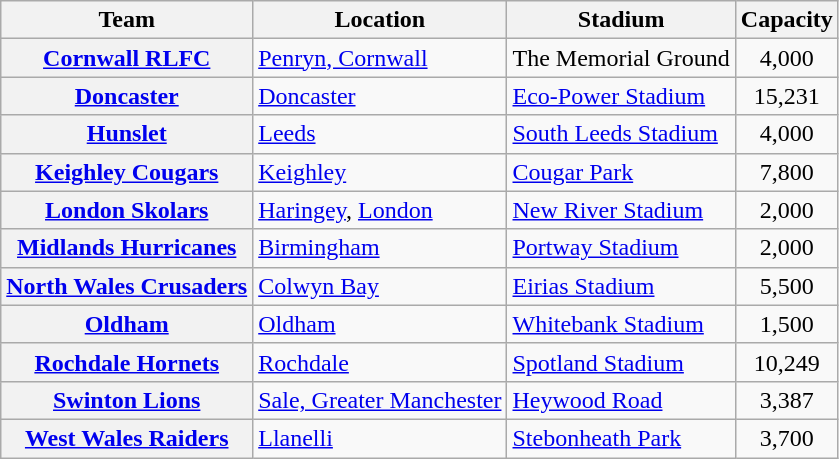<table class="wikitable plainrowheaders">
<tr>
<th scope="col">Team</th>
<th scope="col">Location</th>
<th scope="col">Stadium</th>
<th scope="col">Capacity</th>
</tr>
<tr>
<th scope="row">  <a href='#'>Cornwall RLFC</a></th>
<td><a href='#'>Penryn, Cornwall</a></td>
<td>The Memorial Ground</td>
<td style="text-align:center">4,000</td>
</tr>
<tr>
<th scope="row">  <a href='#'>Doncaster</a></th>
<td><a href='#'>Doncaster</a></td>
<td><a href='#'>Eco-Power Stadium</a></td>
<td style="text-align:center">15,231</td>
</tr>
<tr>
<th scope="row">  <a href='#'>Hunslet</a></th>
<td><a href='#'>Leeds</a></td>
<td><a href='#'>South Leeds Stadium</a></td>
<td style="text-align:center">4,000</td>
</tr>
<tr>
<th scope="row">  <a href='#'>Keighley Cougars</a></th>
<td><a href='#'>Keighley</a></td>
<td><a href='#'>Cougar Park</a></td>
<td style="text-align:center">7,800</td>
</tr>
<tr>
<th scope="row">  <a href='#'>London Skolars</a></th>
<td><a href='#'>Haringey</a>, <a href='#'>London</a></td>
<td><a href='#'>New River Stadium</a></td>
<td style="text-align:center">2,000</td>
</tr>
<tr>
<th scope="row"> <a href='#'>Midlands Hurricanes</a></th>
<td><a href='#'>Birmingham</a></td>
<td><a href='#'>Portway Stadium</a></td>
<td style="text-align:center">2,000</td>
</tr>
<tr>
<th scope="row">  <a href='#'>North Wales Crusaders</a></th>
<td><a href='#'>Colwyn Bay</a></td>
<td><a href='#'>Eirias Stadium</a></td>
<td style="text-align:center">5,500</td>
</tr>
<tr>
<th scope="row"> <a href='#'>Oldham</a></th>
<td><a href='#'>Oldham</a></td>
<td><a href='#'>Whitebank Stadium</a></td>
<td style="text-align:center">1,500</td>
</tr>
<tr>
<th scope="row"> <a href='#'>Rochdale Hornets</a></th>
<td><a href='#'>Rochdale</a></td>
<td><a href='#'>Spotland Stadium</a></td>
<td style="text-align:center">10,249</td>
</tr>
<tr>
<th scope="row"> <a href='#'>Swinton Lions</a></th>
<td><a href='#'>Sale, Greater Manchester</a></td>
<td><a href='#'>Heywood Road</a></td>
<td style="text-align:center">3,387</td>
</tr>
<tr>
<th scope="row"> <a href='#'>West Wales Raiders</a></th>
<td><a href='#'>Llanelli</a></td>
<td><a href='#'>Stebonheath Park</a></td>
<td style="text-align:center">3,700</td>
</tr>
</table>
